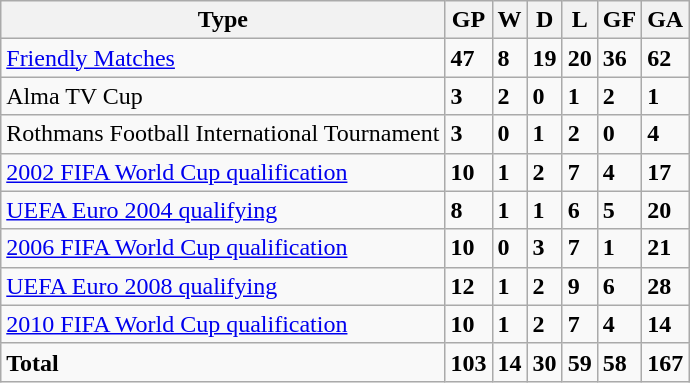<table class="wikitable">
<tr>
<th>Type</th>
<th>GP</th>
<th>W</th>
<th>D</th>
<th>L</th>
<th>GF</th>
<th>GA</th>
</tr>
<tr>
<td align=left><a href='#'>Friendly Matches</a></td>
<td><strong>47</strong></td>
<td><strong>8</strong></td>
<td><strong>19</strong></td>
<td><strong>20</strong></td>
<td><strong>36</strong></td>
<td><strong>62</strong></td>
</tr>
<tr>
<td align=left>Alma TV Cup</td>
<td><strong>3</strong></td>
<td><strong>2</strong></td>
<td><strong>0</strong></td>
<td><strong>1</strong></td>
<td><strong>2</strong></td>
<td><strong>1</strong></td>
</tr>
<tr>
<td align=left>Rothmans Football International Tournament</td>
<td><strong>3</strong></td>
<td><strong>0</strong></td>
<td><strong>1</strong></td>
<td><strong>2</strong></td>
<td><strong>0</strong></td>
<td><strong>4</strong></td>
</tr>
<tr>
<td align=left><a href='#'>2002 FIFA World Cup qualification</a></td>
<td><strong>10</strong></td>
<td><strong>1</strong></td>
<td><strong>2</strong></td>
<td><strong>7</strong></td>
<td><strong>4</strong></td>
<td><strong>17</strong></td>
</tr>
<tr>
<td align=left><a href='#'>UEFA Euro 2004 qualifying</a></td>
<td><strong>8</strong></td>
<td><strong>1</strong></td>
<td><strong>1</strong></td>
<td><strong>6</strong></td>
<td><strong>5</strong></td>
<td><strong>20</strong></td>
</tr>
<tr>
<td align=left><a href='#'>2006 FIFA World Cup qualification</a></td>
<td><strong>10</strong></td>
<td><strong>0</strong></td>
<td><strong>3</strong></td>
<td><strong>7</strong></td>
<td><strong>1</strong></td>
<td><strong>21</strong></td>
</tr>
<tr>
<td align=left><a href='#'>UEFA Euro 2008 qualifying</a></td>
<td><strong>12</strong></td>
<td><strong>1</strong></td>
<td><strong>2</strong></td>
<td><strong>9</strong></td>
<td><strong>6</strong></td>
<td><strong>28</strong></td>
</tr>
<tr>
<td align=left><a href='#'>2010 FIFA World Cup qualification</a></td>
<td><strong>10</strong></td>
<td><strong>1</strong></td>
<td><strong>2</strong></td>
<td><strong>7</strong></td>
<td><strong>4</strong></td>
<td><strong>14</strong></td>
</tr>
<tr>
<td><strong>Total</strong></td>
<td><strong>103</strong></td>
<td><strong>14</strong></td>
<td><strong>30</strong></td>
<td><strong>59</strong></td>
<td><strong>58</strong></td>
<td><strong>167</strong></td>
</tr>
</table>
